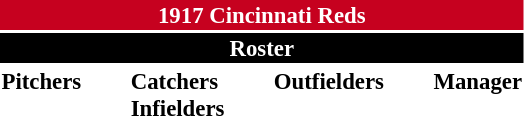<table class="toccolours" style="font-size: 95%;">
<tr>
<th colspan="10" style="background-color: #c6011f; color: white; text-align: center;">1917 Cincinnati Reds</th>
</tr>
<tr>
<td colspan="10" style="background-color: black; color: white; text-align: center;"><strong>Roster</strong></td>
</tr>
<tr>
<td valign="top"><strong>Pitchers</strong><br>











</td>
<td width="25px"></td>
<td valign="top"><strong>Catchers</strong><br>



<strong>Infielders</strong>





</td>
<td width="25px"></td>
<td valign="top"><strong>Outfielders</strong><br>




</td>
<td width="25px"></td>
<td valign="top"><strong>Manager</strong><br></td>
</tr>
</table>
